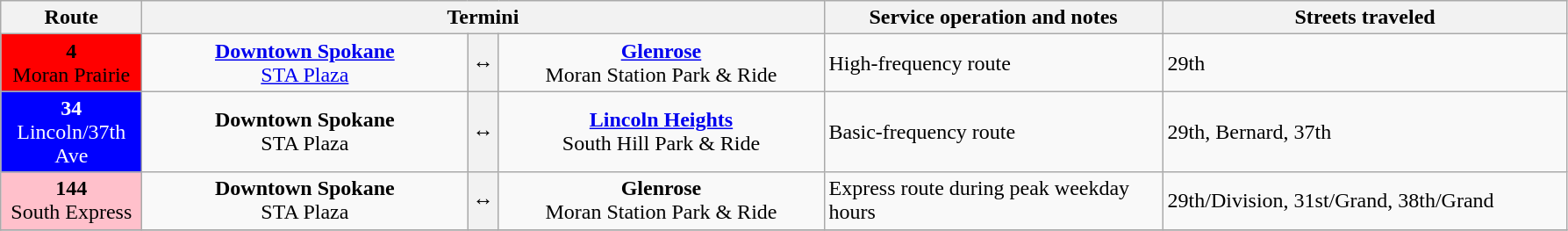<table class=wikitable style="font-size: 100%">
<tr>
<th width="100px">Route</th>
<th colspan=3>Termini</th>
<th width="250px">Service operation and notes</th>
<th width="300px">Streets traveled</th>
</tr>
<tr>
<td style="background:red; color:black" align="center" valign=center><div><strong>4</strong><br>Moran Prairie</div></td>
<td ! width="240px" align="center"><strong><a href='#'>Downtown Spokane</a></strong><br><a href='#'>STA Plaza</a><br></td>
<th><span>↔</span></th>
<td ! width="240px" align="center"><strong><a href='#'>Glenrose</a></strong><br>Moran Station Park & Ride<br></td>
<td>High-frequency route</td>
<td>29th</td>
</tr>
<tr>
<td style="background:blue; color:white" align="center" valign=center><div><strong>34</strong><br>Lincoln/37th Ave</div></td>
<td ! width="240px" align="center"><strong>Downtown Spokane</strong><br>STA Plaza<br></td>
<th><span>↔</span></th>
<td ! width="240px" align="center"><strong><a href='#'>Lincoln Heights</a></strong><br>South Hill Park & Ride<br></td>
<td>Basic-frequency route</td>
<td>29th, Bernard, 37th</td>
</tr>
<tr>
<td style="background:pink; color:black" align="center" valign=center><div><strong>144</strong><br>South Express</div></td>
<td ! width="240px" align="center"><strong>Downtown Spokane</strong> <br>STA Plaza<br></td>
<th><span>↔</span></th>
<td ! width="240px" align="center"><strong>Glenrose</strong><br>Moran Station Park & Ride<br></td>
<td>Express route during peak weekday hours</td>
<td>29th/Division, 31st/Grand, 38th/Grand</td>
</tr>
<tr>
</tr>
</table>
